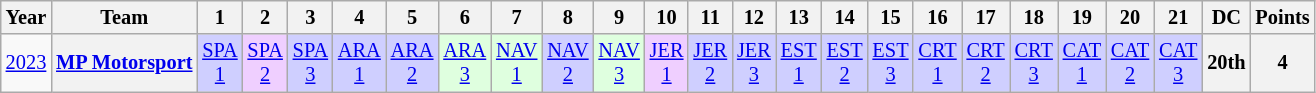<table class="wikitable" style="text-align:center; font-size:85%">
<tr>
<th>Year</th>
<th>Team</th>
<th>1</th>
<th>2</th>
<th>3</th>
<th>4</th>
<th>5</th>
<th>6</th>
<th>7</th>
<th>8</th>
<th>9</th>
<th>10</th>
<th>11</th>
<th>12</th>
<th>13</th>
<th>14</th>
<th>15</th>
<th>16</th>
<th>17</th>
<th>18</th>
<th>19</th>
<th>20</th>
<th>21</th>
<th>DC</th>
<th>Points</th>
</tr>
<tr>
<td><a href='#'>2023</a></td>
<th nowrap><a href='#'>MP Motorsport</a></th>
<td style="background:#CFCFFF;"><a href='#'>SPA<br>1</a><br></td>
<td style="background:#EFCFFF;"><a href='#'>SPA<br>2</a><br></td>
<td style="background:#CFCFFF;"><a href='#'>SPA<br>3</a><br></td>
<td style="background:#CFCFFF;"><a href='#'>ARA<br>1</a><br></td>
<td style="background:#CFCFFF;"><a href='#'>ARA<br>2</a><br></td>
<td style="background:#DFFFDF;"><a href='#'>ARA<br>3</a><br></td>
<td style="background:#DFFFDF;"><a href='#'>NAV<br>1</a><br></td>
<td style="background:#CFCFFF;"><a href='#'>NAV<br>2</a><br></td>
<td style="background:#DFFFDF;"><a href='#'>NAV<br>3</a><br></td>
<td style="background:#EFCFFF;"><a href='#'>JER<br>1</a><br></td>
<td style="background:#CFCFFF;"><a href='#'>JER<br>2</a><br></td>
<td style="background:#CFCFFF;"><a href='#'>JER<br>3</a><br></td>
<td style="background:#CFCFFF";"><a href='#'>EST<br>1</a><br></td>
<td style="background:#CFCFFF;"><a href='#'>EST<br>2</a><br></td>
<td style="background:#CFCFFF;"><a href='#'>EST<br>3</a><br></td>
<td style="background:#CFCFFF;"><a href='#'>CRT<br>1</a><br></td>
<td style="background:#CFCFFF;"><a href='#'>CRT<br>2</a><br></td>
<td style="background:#CFCFFF;"><a href='#'>CRT<br>3</a><br></td>
<td style="background:#CFCFFF;"><a href='#'>CAT<br>1</a><br></td>
<td style="background:#CFCFFF;"><a href='#'>CAT<br>2</a><br></td>
<td style="background:#CFCFFF;"><a href='#'>CAT<br>3</a><br></td>
<th>20th</th>
<th>4</th>
</tr>
</table>
